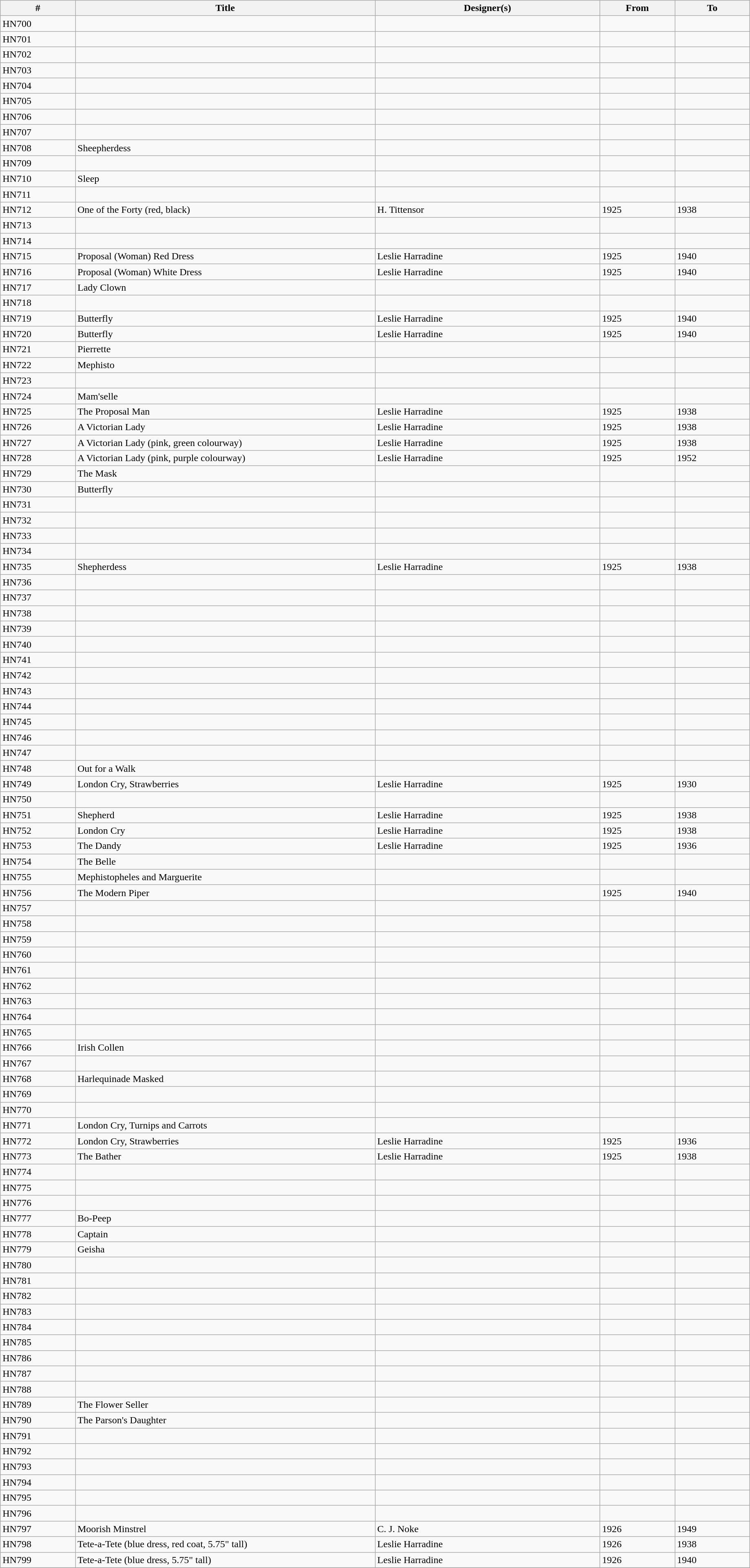<table class="wikitable collapsible" width="97%" border="1" cellpadding="1" cellspacing="0" align="centre">
<tr>
<th width=10%>#</th>
<th width=40%>Title</th>
<th width=30%>Designer(s)</th>
<th width=10%>From</th>
<th width=10%>To</th>
</tr>
<tr>
<td>HN700</td>
<td></td>
<td></td>
<td></td>
<td></td>
</tr>
<tr>
<td>HN701</td>
<td></td>
<td></td>
<td></td>
<td></td>
</tr>
<tr>
<td>HN702</td>
<td></td>
<td></td>
<td></td>
<td></td>
</tr>
<tr>
<td>HN703</td>
<td></td>
<td></td>
<td></td>
<td></td>
</tr>
<tr>
<td>HN704</td>
<td></td>
<td></td>
<td></td>
<td></td>
</tr>
<tr>
<td>HN705</td>
<td></td>
<td></td>
<td></td>
<td></td>
</tr>
<tr>
<td>HN706</td>
<td></td>
<td></td>
<td></td>
<td></td>
</tr>
<tr>
<td>HN707</td>
<td></td>
<td></td>
<td></td>
<td></td>
</tr>
<tr>
<td>HN708</td>
<td>Sheepherdess</td>
<td></td>
<td></td>
<td></td>
</tr>
<tr>
<td>HN709</td>
<td></td>
<td></td>
<td></td>
<td></td>
</tr>
<tr>
<td>HN710</td>
<td>Sleep</td>
<td></td>
<td></td>
<td></td>
</tr>
<tr>
<td>HN711</td>
<td></td>
<td></td>
<td></td>
<td></td>
</tr>
<tr>
<td>HN712</td>
<td>One of the Forty (red, black)</td>
<td>H. Tittensor</td>
<td>1925</td>
<td>1938</td>
</tr>
<tr>
<td>HN713</td>
<td></td>
<td></td>
<td></td>
<td></td>
</tr>
<tr>
<td>HN714</td>
<td></td>
<td></td>
<td></td>
<td></td>
</tr>
<tr>
<td>HN715</td>
<td>Proposal (Woman) Red Dress</td>
<td>Leslie Harradine</td>
<td>1925</td>
<td>1940</td>
</tr>
<tr>
<td>HN716</td>
<td>Proposal (Woman) White Dress</td>
<td>Leslie Harradine</td>
<td>1925</td>
<td>1940</td>
</tr>
<tr>
<td>HN717</td>
<td>Lady Clown</td>
<td></td>
<td></td>
<td></td>
</tr>
<tr>
<td>HN718</td>
<td></td>
<td></td>
<td></td>
<td></td>
</tr>
<tr>
<td>HN719</td>
<td>Butterfly</td>
<td>Leslie Harradine</td>
<td>1925</td>
<td>1940</td>
</tr>
<tr>
<td>HN720</td>
<td>Butterfly</td>
<td>Leslie Harradine</td>
<td>1925</td>
<td>1940</td>
</tr>
<tr>
<td>HN721</td>
<td>Pierrette</td>
<td></td>
<td></td>
<td></td>
</tr>
<tr>
<td>HN722</td>
<td>Mephisto</td>
<td></td>
<td></td>
<td></td>
</tr>
<tr>
<td>HN723</td>
<td></td>
<td></td>
<td></td>
<td></td>
</tr>
<tr>
<td>HN724</td>
<td>Mam'selle</td>
<td></td>
<td></td>
<td></td>
</tr>
<tr>
<td>HN725</td>
<td>The Proposal Man</td>
<td>Leslie Harradine</td>
<td>1925</td>
<td>1938</td>
</tr>
<tr>
<td>HN726</td>
<td>A Victorian Lady</td>
<td>Leslie Harradine</td>
<td>1925</td>
<td>1938</td>
</tr>
<tr>
<td>HN727</td>
<td>A Victorian Lady (pink, green colourway)</td>
<td>Leslie Harradine</td>
<td>1925</td>
<td>1938</td>
</tr>
<tr>
<td>HN728</td>
<td>A Victorian Lady (pink, purple colourway)</td>
<td>Leslie Harradine</td>
<td>1925</td>
<td>1952</td>
</tr>
<tr>
<td>HN729</td>
<td>The Mask</td>
<td></td>
<td></td>
<td></td>
</tr>
<tr>
<td>HN730</td>
<td>Butterfly</td>
<td></td>
<td></td>
<td></td>
</tr>
<tr>
<td>HN731</td>
<td></td>
<td></td>
<td></td>
<td></td>
</tr>
<tr>
<td>HN732</td>
<td></td>
<td></td>
<td></td>
<td></td>
</tr>
<tr>
<td>HN733</td>
<td></td>
<td></td>
<td></td>
<td></td>
</tr>
<tr>
<td>HN734</td>
<td></td>
<td></td>
<td></td>
<td></td>
</tr>
<tr>
<td>HN735</td>
<td>Shepherdess</td>
<td>Leslie Harradine</td>
<td>1925</td>
<td>1938</td>
</tr>
<tr>
<td>HN736</td>
<td></td>
<td></td>
<td></td>
<td></td>
</tr>
<tr>
<td>HN737</td>
<td></td>
<td></td>
<td></td>
<td></td>
</tr>
<tr>
<td>HN738</td>
<td></td>
<td></td>
<td></td>
<td></td>
</tr>
<tr>
<td>HN739</td>
<td></td>
<td></td>
<td></td>
<td></td>
</tr>
<tr>
<td>HN740</td>
<td></td>
<td></td>
<td></td>
<td></td>
</tr>
<tr>
<td>HN741</td>
<td></td>
<td></td>
<td></td>
<td></td>
</tr>
<tr>
<td>HN742</td>
<td></td>
<td></td>
<td></td>
<td></td>
</tr>
<tr>
<td>HN743</td>
<td></td>
<td></td>
<td></td>
<td></td>
</tr>
<tr>
<td>HN744</td>
<td></td>
<td></td>
<td></td>
<td></td>
</tr>
<tr>
<td>HN745</td>
<td></td>
<td></td>
<td></td>
<td></td>
</tr>
<tr>
<td>HN746</td>
<td></td>
<td></td>
<td></td>
<td></td>
</tr>
<tr>
<td>HN747</td>
<td></td>
<td></td>
<td></td>
<td></td>
</tr>
<tr>
<td>HN748</td>
<td>Out for a Walk</td>
<td></td>
<td></td>
<td></td>
</tr>
<tr>
<td>HN749</td>
<td>London Cry, Strawberries</td>
<td>Leslie Harradine</td>
<td>1925</td>
<td>1930</td>
</tr>
<tr>
<td>HN750</td>
<td></td>
<td></td>
<td></td>
<td></td>
</tr>
<tr>
<td>HN751</td>
<td>Shepherd</td>
<td>Leslie Harradine</td>
<td>1925</td>
<td>1938</td>
</tr>
<tr>
<td>HN752</td>
<td>London Cry</td>
<td>Leslie Harradine</td>
<td>1925</td>
<td>1938</td>
</tr>
<tr>
<td>HN753</td>
<td>The Dandy</td>
<td>Leslie Harradine</td>
<td>1925</td>
<td>1936</td>
</tr>
<tr>
<td>HN754</td>
<td>The Belle</td>
<td></td>
<td></td>
<td></td>
</tr>
<tr>
<td>HN755</td>
<td>Mephistopheles and Marguerite</td>
<td></td>
<td></td>
<td></td>
</tr>
<tr>
<td>HN756</td>
<td>The Modern Piper</td>
<td></td>
<td>1925</td>
<td>1940</td>
</tr>
<tr>
<td>HN757</td>
<td></td>
<td></td>
<td></td>
<td></td>
</tr>
<tr>
<td>HN758</td>
<td></td>
<td></td>
<td></td>
<td></td>
</tr>
<tr>
<td>HN759</td>
<td></td>
<td></td>
<td></td>
<td></td>
</tr>
<tr>
<td>HN760</td>
<td></td>
<td></td>
<td></td>
<td></td>
</tr>
<tr>
<td>HN761</td>
<td></td>
<td></td>
<td></td>
<td></td>
</tr>
<tr>
<td>HN762</td>
<td></td>
<td></td>
<td></td>
<td></td>
</tr>
<tr>
<td>HN763</td>
<td></td>
<td></td>
<td></td>
<td></td>
</tr>
<tr>
<td>HN764</td>
<td></td>
<td></td>
<td></td>
<td></td>
</tr>
<tr>
<td>HN765</td>
<td></td>
<td></td>
<td></td>
<td></td>
</tr>
<tr>
<td>HN766</td>
<td>Irish Collen</td>
<td></td>
<td></td>
<td></td>
</tr>
<tr>
<td>HN767</td>
<td></td>
<td></td>
<td></td>
<td></td>
</tr>
<tr>
<td>HN768</td>
<td>Harlequinade Masked</td>
<td></td>
<td></td>
<td></td>
</tr>
<tr>
<td>HN769</td>
<td></td>
<td></td>
<td></td>
<td></td>
</tr>
<tr>
<td>HN770</td>
<td></td>
<td></td>
<td></td>
<td></td>
</tr>
<tr>
<td>HN771</td>
<td>London Cry, Turnips and Carrots</td>
<td></td>
<td></td>
<td></td>
</tr>
<tr>
<td>HN772</td>
<td>London Cry, Strawberries</td>
<td>Leslie Harradine</td>
<td>1925</td>
<td>1936</td>
</tr>
<tr>
<td>HN773</td>
<td>The Bather</td>
<td>Leslie Harradine</td>
<td>1925</td>
<td>1938</td>
</tr>
<tr>
<td>HN774</td>
<td></td>
<td></td>
<td></td>
<td></td>
</tr>
<tr>
<td>HN775</td>
<td></td>
<td></td>
<td></td>
<td></td>
</tr>
<tr>
<td>HN776</td>
<td></td>
<td></td>
<td></td>
<td></td>
</tr>
<tr>
<td>HN777</td>
<td>Bo-Peep</td>
<td></td>
<td></td>
<td></td>
</tr>
<tr>
<td>HN778</td>
<td>Captain</td>
<td></td>
<td></td>
<td></td>
</tr>
<tr>
<td>HN779</td>
<td>Geisha</td>
<td></td>
<td></td>
<td></td>
</tr>
<tr>
<td>HN780</td>
<td></td>
<td></td>
<td></td>
<td></td>
</tr>
<tr>
<td>HN781</td>
<td></td>
<td></td>
<td></td>
<td></td>
</tr>
<tr>
<td>HN782</td>
<td></td>
<td></td>
<td></td>
<td></td>
</tr>
<tr>
<td>HN783</td>
<td></td>
<td></td>
<td></td>
<td></td>
</tr>
<tr>
<td>HN784</td>
<td></td>
<td></td>
<td></td>
<td></td>
</tr>
<tr>
<td>HN785</td>
<td></td>
<td></td>
<td></td>
<td></td>
</tr>
<tr>
<td>HN786</td>
<td></td>
<td></td>
<td></td>
<td></td>
</tr>
<tr>
<td>HN787</td>
<td></td>
<td></td>
<td></td>
<td></td>
</tr>
<tr>
<td>HN788</td>
<td></td>
<td></td>
<td></td>
<td></td>
</tr>
<tr>
<td>HN789</td>
<td>The Flower Seller</td>
<td></td>
<td></td>
<td></td>
</tr>
<tr>
<td>HN790</td>
<td>The Parson's Daughter</td>
<td></td>
<td></td>
<td></td>
</tr>
<tr>
<td>HN791</td>
<td></td>
<td></td>
<td></td>
<td></td>
</tr>
<tr>
<td>HN792</td>
<td></td>
<td></td>
<td></td>
<td></td>
</tr>
<tr>
<td>HN793</td>
<td></td>
<td></td>
<td></td>
<td></td>
</tr>
<tr>
<td>HN794</td>
<td></td>
<td></td>
<td></td>
<td></td>
</tr>
<tr>
<td>HN795</td>
<td></td>
<td></td>
<td></td>
<td></td>
</tr>
<tr>
<td>HN796</td>
<td></td>
<td></td>
<td></td>
<td></td>
</tr>
<tr>
<td>HN797</td>
<td>Moorish Minstrel</td>
<td>C. J. Noke</td>
<td>1926</td>
<td>1949</td>
</tr>
<tr>
<td>HN798</td>
<td>Tete-a-Tete (blue dress, red coat, 5.75" tall)</td>
<td>Leslie Harradine</td>
<td>1926</td>
<td>1938</td>
</tr>
<tr>
<td>HN799</td>
<td>Tete-a-Tete (blue dress, 5.75" tall)</td>
<td>Leslie Harradine</td>
<td>1926</td>
<td>1940</td>
</tr>
<tr>
</tr>
</table>
